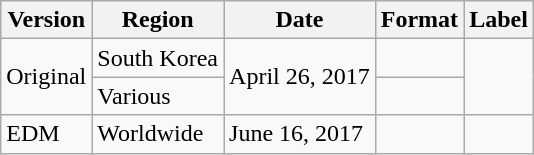<table class = "wikitable plainrowheaders">
<tr>
<th>Version</th>
<th>Region</th>
<th>Date</th>
<th>Format</th>
<th>Label</th>
</tr>
<tr>
<td rowspan="2">Original</td>
<td>South Korea</td>
<td rowspan="2">April 26, 2017</td>
<td></td>
<td rowspan="2"></td>
</tr>
<tr>
<td>Various</td>
<td></td>
</tr>
<tr>
<td>EDM</td>
<td>Worldwide</td>
<td>June 16, 2017</td>
<td></td>
<td></td>
</tr>
</table>
